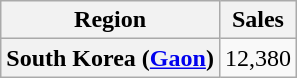<table class="wikitable plainrowheaders" style="text-align:center;">
<tr>
<th>Region</th>
<th>Sales</th>
</tr>
<tr>
<th scope=row>South Korea (<a href='#'>Gaon</a>)</th>
<td>12,380</td>
</tr>
</table>
